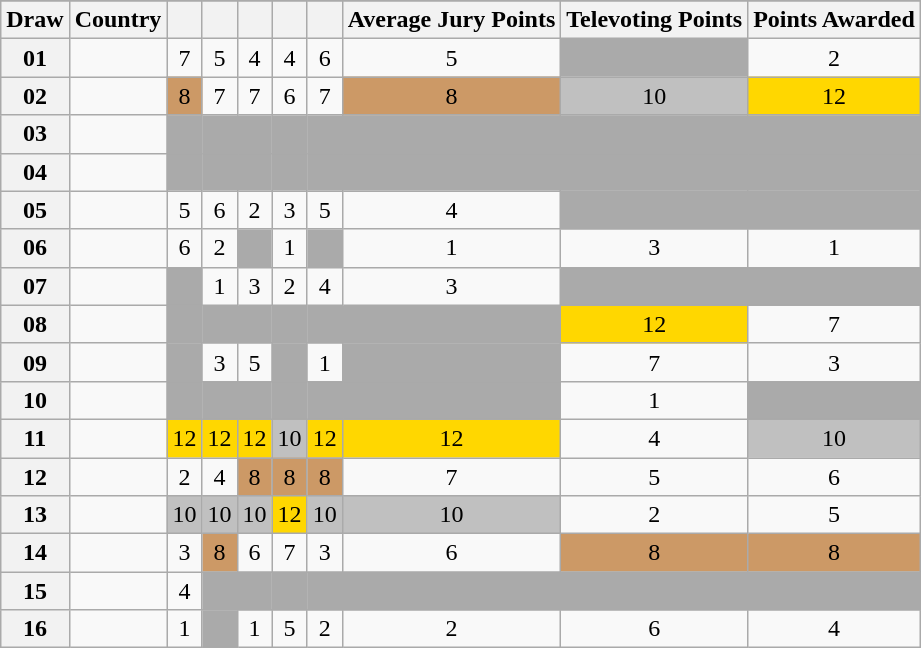<table class="sortable wikitable collapsible plainrowheaders" style="text-align:center;">
<tr>
</tr>
<tr>
<th scope="col">Draw</th>
<th scope="col">Country</th>
<th scope="col"><small></small></th>
<th scope="col"><small></small></th>
<th scope="col"><small></small></th>
<th scope="col"><small></small></th>
<th scope="col"><small></small></th>
<th scope="col">Average Jury Points</th>
<th scope="col">Televoting Points</th>
<th scope="col">Points Awarded</th>
</tr>
<tr>
<th scope="row" style="text-align:center;">01</th>
<td style="text-align:left;"></td>
<td>7</td>
<td>5</td>
<td>4</td>
<td>4</td>
<td>6</td>
<td>5</td>
<td style="background:#AAAAAA;"></td>
<td>2</td>
</tr>
<tr>
<th scope="row" style="text-align:center;">02</th>
<td style="text-align:left;"></td>
<td style="background:#CC9966;">8</td>
<td>7</td>
<td>7</td>
<td>6</td>
<td>7</td>
<td style="background:#CC9966;">8</td>
<td style="background:silver;">10</td>
<td style="background:gold;">12</td>
</tr>
<tr>
<th scope="row" style="text-align:center;">03</th>
<td style="text-align:left;"></td>
<td style="background:#AAAAAA;"></td>
<td style="background:#AAAAAA;"></td>
<td style="background:#AAAAAA;"></td>
<td style="background:#AAAAAA;"></td>
<td style="background:#AAAAAA;"></td>
<td style="background:#AAAAAA;"></td>
<td style="background:#AAAAAA;"></td>
<td style="background:#AAAAAA;"></td>
</tr>
<tr class="sortbottom">
<th scope="row" style="text-align:center;">04</th>
<td style="text-align:left;"></td>
<td style="background:#AAAAAA;"></td>
<td style="background:#AAAAAA;"></td>
<td style="background:#AAAAAA;"></td>
<td style="background:#AAAAAA;"></td>
<td style="background:#AAAAAA;"></td>
<td style="background:#AAAAAA;"></td>
<td style="background:#AAAAAA;"></td>
<td style="background:#AAAAAA;"></td>
</tr>
<tr>
<th scope="row" style="text-align:center;">05</th>
<td style="text-align:left;"></td>
<td>5</td>
<td>6</td>
<td>2</td>
<td>3</td>
<td>5</td>
<td>4</td>
<td style="background:#AAAAAA;"></td>
<td style="background:#AAAAAA;"></td>
</tr>
<tr>
<th scope="row" style="text-align:center;">06</th>
<td style="text-align:left;"></td>
<td>6</td>
<td>2</td>
<td style="background:#AAAAAA;"></td>
<td>1</td>
<td style="background:#AAAAAA;"></td>
<td>1</td>
<td>3</td>
<td>1</td>
</tr>
<tr>
<th scope="row" style="text-align:center;">07</th>
<td style="text-align:left;"></td>
<td style="background:#AAAAAA;"></td>
<td>1</td>
<td>3</td>
<td>2</td>
<td>4</td>
<td>3</td>
<td style="background:#AAAAAA;"></td>
<td style="background:#AAAAAA;"></td>
</tr>
<tr>
<th scope="row" style="text-align:center;">08</th>
<td style="text-align:left;"></td>
<td style="background:#AAAAAA;"></td>
<td style="background:#AAAAAA;"></td>
<td style="background:#AAAAAA;"></td>
<td style="background:#AAAAAA;"></td>
<td style="background:#AAAAAA;"></td>
<td style="background:#AAAAAA;"></td>
<td style="background:gold;">12</td>
<td>7</td>
</tr>
<tr>
<th scope="row" style="text-align:center;">09</th>
<td style="text-align:left;"></td>
<td style="background:#AAAAAA;"></td>
<td>3</td>
<td>5</td>
<td style="background:#AAAAAA;"></td>
<td>1</td>
<td style="background:#AAAAAA;"></td>
<td>7</td>
<td>3</td>
</tr>
<tr>
<th scope="row" style="text-align:center;">10</th>
<td style="text-align:left;"></td>
<td style="background:#AAAAAA;"></td>
<td style="background:#AAAAAA;"></td>
<td style="background:#AAAAAA;"></td>
<td style="background:#AAAAAA;"></td>
<td style="background:#AAAAAA;"></td>
<td style="background:#AAAAAA;"></td>
<td>1</td>
<td style="background:#AAAAAA;"></td>
</tr>
<tr>
<th scope="row" style="text-align:center;">11</th>
<td style="text-align:left;"></td>
<td style="background:gold;">12</td>
<td style="background:gold;">12</td>
<td style="background:gold;">12</td>
<td style="background:silver;">10</td>
<td style="background:gold;">12</td>
<td style="background:gold;">12</td>
<td>4</td>
<td style="background:silver;">10</td>
</tr>
<tr>
<th scope="row" style="text-align:center;">12</th>
<td style="text-align:left;"></td>
<td>2</td>
<td>4</td>
<td style="background:#CC9966;">8</td>
<td style="background:#CC9966;">8</td>
<td style="background:#CC9966;">8</td>
<td>7</td>
<td>5</td>
<td>6</td>
</tr>
<tr>
<th scope="row" style="text-align:center;">13</th>
<td style="text-align:left;"></td>
<td style="background:silver;">10</td>
<td style="background:silver;">10</td>
<td style="background:silver;">10</td>
<td style="background:gold;">12</td>
<td style="background:silver;">10</td>
<td style="background:silver;">10</td>
<td>2</td>
<td>5</td>
</tr>
<tr>
<th scope="row" style="text-align:center;">14</th>
<td style="text-align:left;"></td>
<td>3</td>
<td style="background:#CC9966;">8</td>
<td>6</td>
<td>7</td>
<td>3</td>
<td>6</td>
<td style="background:#CC9966;">8</td>
<td style="background:#CC9966;">8</td>
</tr>
<tr>
<th scope="row" style="text-align:center;">15</th>
<td style="text-align:left;"></td>
<td>4</td>
<td style="background:#AAAAAA;"></td>
<td style="background:#AAAAAA;"></td>
<td style="background:#AAAAAA;"></td>
<td style="background:#AAAAAA;"></td>
<td style="background:#AAAAAA;"></td>
<td style="background:#AAAAAA;"></td>
<td style="background:#AAAAAA;"></td>
</tr>
<tr>
<th scope="row" style="text-align:center;">16</th>
<td style="text-align:left;"></td>
<td>1</td>
<td style="background:#AAAAAA;"></td>
<td>1</td>
<td>5</td>
<td>2</td>
<td>2</td>
<td>6</td>
<td>4</td>
</tr>
</table>
